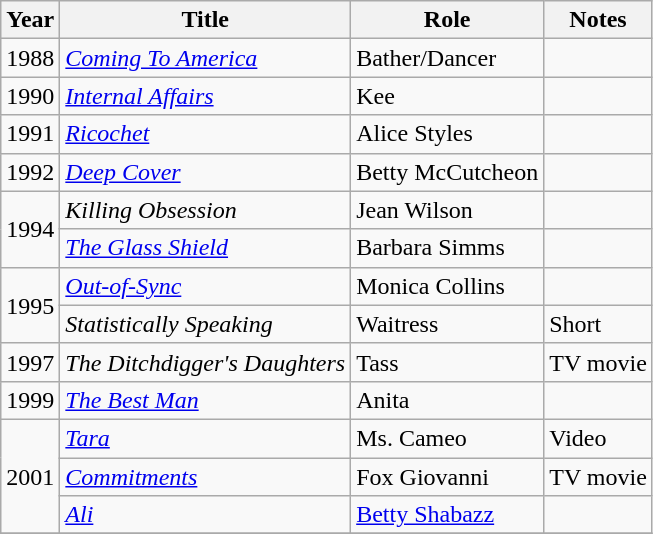<table class="wikitable sortable">
<tr>
<th>Year</th>
<th>Title</th>
<th>Role</th>
<th>Notes</th>
</tr>
<tr>
<td>1988</td>
<td><em><a href='#'>Coming To America</a></em></td>
<td>Bather/Dancer</td>
<td></td>
</tr>
<tr>
<td>1990</td>
<td><em><a href='#'>Internal Affairs</a></em></td>
<td>Kee</td>
<td></td>
</tr>
<tr>
<td>1991</td>
<td><em><a href='#'>Ricochet</a></em></td>
<td>Alice Styles</td>
<td></td>
</tr>
<tr>
<td>1992</td>
<td><em><a href='#'>Deep Cover</a></em></td>
<td>Betty McCutcheon</td>
<td></td>
</tr>
<tr>
<td rowspan=2>1994</td>
<td><em>Killing Obsession</em></td>
<td>Jean Wilson</td>
<td></td>
</tr>
<tr>
<td><em><a href='#'>The Glass Shield</a></em></td>
<td>Barbara Simms</td>
<td></td>
</tr>
<tr>
<td rowspan=2>1995</td>
<td><em><a href='#'>Out-of-Sync</a></em></td>
<td>Monica Collins</td>
<td></td>
</tr>
<tr>
<td><em>Statistically Speaking</em></td>
<td>Waitress</td>
<td>Short</td>
</tr>
<tr>
<td>1997</td>
<td><em>The Ditchdigger's Daughters</em></td>
<td>Tass</td>
<td>TV movie</td>
</tr>
<tr>
<td>1999</td>
<td><em><a href='#'>The Best Man</a></em></td>
<td>Anita</td>
<td></td>
</tr>
<tr>
<td rowspan=3>2001</td>
<td><em><a href='#'>Tara</a></em></td>
<td>Ms. Cameo</td>
<td>Video</td>
</tr>
<tr>
<td><em><a href='#'>Commitments</a></em></td>
<td>Fox Giovanni</td>
<td>TV movie</td>
</tr>
<tr>
<td><em><a href='#'>Ali</a></em></td>
<td><a href='#'>Betty Shabazz</a></td>
<td></td>
</tr>
<tr>
</tr>
</table>
